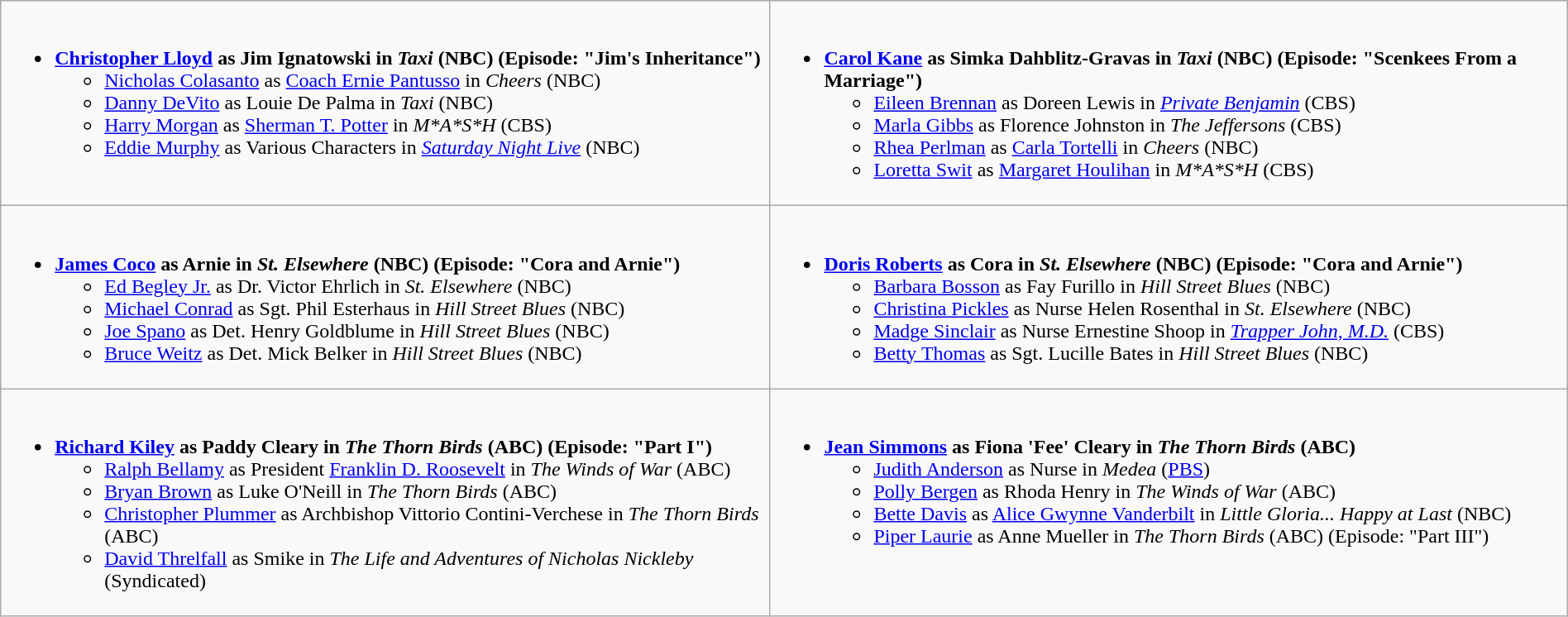<table class=wikitable width="100%">
<tr>
<td style="vertical-align:top;"><br><ul><li><strong><a href='#'>Christopher Lloyd</a> as Jim Ignatowski in <em>Taxi</em> (NBC) (Episode: "Jim's Inheritance")</strong><ul><li><a href='#'>Nicholas Colasanto</a> as <a href='#'>Coach Ernie Pantusso</a> in <em>Cheers</em> (NBC)</li><li><a href='#'>Danny DeVito</a> as Louie De Palma in <em>Taxi</em> (NBC)</li><li><a href='#'>Harry Morgan</a> as <a href='#'>Sherman T. Potter</a> in <em>M*A*S*H</em> (CBS)</li><li><a href='#'>Eddie Murphy</a> as Various Characters in <em><a href='#'>Saturday Night Live</a></em> (NBC)</li></ul></li></ul></td>
<td style="vertical-align:top;"><br><ul><li><strong><a href='#'>Carol Kane</a> as Simka Dahblitz-Gravas in <em>Taxi</em> (NBC) (Episode: "Scenkees From a Marriage")</strong><ul><li><a href='#'>Eileen Brennan</a> as Doreen Lewis in <em><a href='#'>Private Benjamin</a></em> (CBS)</li><li><a href='#'>Marla Gibbs</a> as Florence Johnston in <em>The Jeffersons</em> (CBS)</li><li><a href='#'>Rhea Perlman</a> as <a href='#'>Carla Tortelli</a> in <em>Cheers</em> (NBC)</li><li><a href='#'>Loretta Swit</a> as <a href='#'>Margaret Houlihan</a> in <em>M*A*S*H</em> (CBS)</li></ul></li></ul></td>
</tr>
<tr>
<td style="vertical-align:top;"><br><ul><li><strong><a href='#'>James Coco</a> as Arnie in <em>St. Elsewhere</em> (NBC) (Episode: "Cora and Arnie")</strong><ul><li><a href='#'>Ed Begley Jr.</a> as Dr. Victor Ehrlich in <em>St. Elsewhere</em> (NBC)</li><li><a href='#'>Michael Conrad</a> as Sgt. Phil Esterhaus in <em>Hill Street Blues</em> (NBC)</li><li><a href='#'>Joe Spano</a> as Det. Henry Goldblume in <em>Hill Street Blues</em> (NBC)</li><li><a href='#'>Bruce Weitz</a> as Det. Mick Belker in <em>Hill Street Blues</em> (NBC)</li></ul></li></ul></td>
<td style="vertical-align:top;"><br><ul><li><strong><a href='#'>Doris Roberts</a> as Cora in <em>St. Elsewhere</em> (NBC) (Episode: "Cora and Arnie")</strong><ul><li><a href='#'>Barbara Bosson</a> as Fay Furillo in <em>Hill Street Blues</em> (NBC)</li><li><a href='#'>Christina Pickles</a> as Nurse Helen Rosenthal in <em>St. Elsewhere</em> (NBC)</li><li><a href='#'>Madge Sinclair</a> as Nurse Ernestine Shoop in <em><a href='#'>Trapper John, M.D.</a></em> (CBS)</li><li><a href='#'>Betty Thomas</a> as Sgt. Lucille Bates in <em>Hill Street Blues</em> (NBC)</li></ul></li></ul></td>
</tr>
<tr>
<td style="vertical-align:top;"><br><ul><li><strong><a href='#'>Richard Kiley</a> as Paddy Cleary in <em>The Thorn Birds</em> (ABC) (Episode: "Part I")</strong><ul><li><a href='#'>Ralph Bellamy</a> as President <a href='#'>Franklin D. Roosevelt</a> in <em>The Winds of War</em> (ABC)</li><li><a href='#'>Bryan Brown</a> as Luke O'Neill in <em>The Thorn Birds</em> (ABC)</li><li><a href='#'>Christopher Plummer</a> as Archbishop Vittorio Contini-Verchese in <em>The Thorn Birds</em> (ABC)</li><li><a href='#'>David Threlfall</a> as Smike in <em>The Life and Adventures of Nicholas Nickleby</em> (Syndicated)</li></ul></li></ul></td>
<td style="vertical-align:top;"><br><ul><li><strong><a href='#'>Jean Simmons</a> as Fiona 'Fee' Cleary in <em>The Thorn Birds</em> (ABC)</strong><ul><li><a href='#'>Judith Anderson</a> as Nurse in <em>Medea</em> (<a href='#'>PBS</a>)</li><li><a href='#'>Polly Bergen</a> as Rhoda Henry in <em>The Winds of War</em> (ABC)</li><li><a href='#'>Bette Davis</a> as <a href='#'>Alice Gwynne Vanderbilt</a> in <em>Little Gloria... Happy at Last</em> (NBC)</li><li><a href='#'>Piper Laurie</a> as Anne Mueller in <em>The Thorn Birds</em> (ABC) (Episode: "Part III")</li></ul></li></ul></td>
</tr>
</table>
